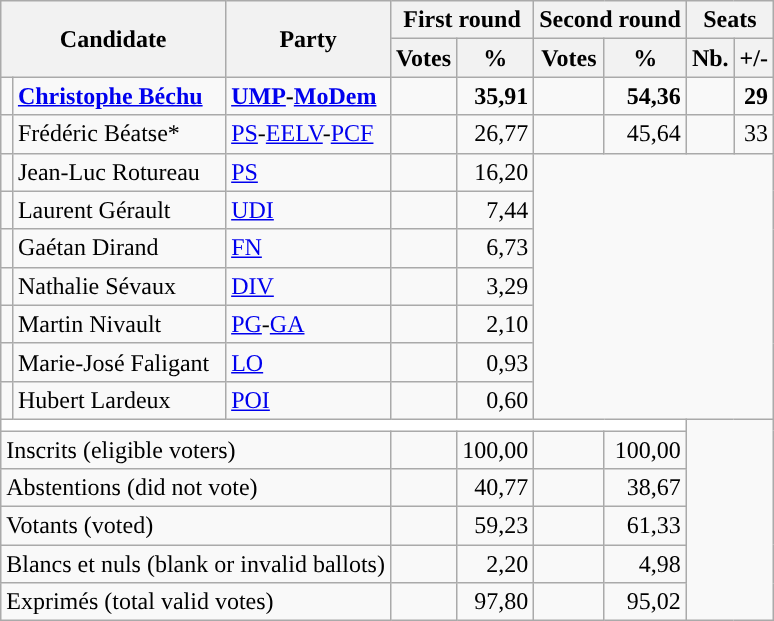<table class="wikitable centre">
<tr>
<th scope="col" rowspan=2 colspan=2>Candidate</th>
<th scope="col" rowspan=2 colspan=1>Party</th>
<th scope="col" colspan=2>First round</th>
<th scope="col" colspan=2>Second round</th>
<th scope="col" colspan=2>Seats</th>
</tr>
<tr>
<th scope="col">Votes</th>
<th scope="col">%</th>
<th scope="col">Votes</th>
<th scope="col">%</th>
<th scope="col">Nb.</th>
<th scope="col">+/-</th>
</tr>
<tr>
<td style="color:inherit;background:"></td>
<td><strong><a href='#'>Christophe Béchu</a></strong></td>
<td><strong><a href='#'>UMP</a>-<a href='#'>MoDem</a></strong></td>
<td style="text-align: right"><strong></strong></td>
<td style="text-align: right"><strong>35,91</strong></td>
<td style="text-align: right"><strong></strong></td>
<td style="text-align: right"><strong>54,36</strong></td>
<td style="text-align: right"><strong></strong></td>
<td style="text-align: right"><strong> 29</strong></td>
</tr>
<tr>
<td style="color:inherit;background:"></td>
<td>Frédéric Béatse*</td>
<td><a href='#'>PS</a>-<a href='#'>EELV</a>-<a href='#'>PCF</a></td>
<td style="text-align: right"></td>
<td style="text-align: right">26,77</td>
<td style="text-align: right"></td>
<td style="text-align: right">45,64</td>
<td style="text-align: right"></td>
<td style="text-align: right"> 33</td>
</tr>
<tr>
<td style="color:inherit;background:"></td>
<td>Jean-Luc Rotureau</td>
<td><a href='#'>PS</a></td>
<td style="text-align: right"></td>
<td style="text-align: right">16,20</td>
<td colspan=9 rowspan=7></td>
</tr>
<tr>
<td style="color:inherit;background:"></td>
<td>Laurent Gérault</td>
<td><a href='#'>UDI</a></td>
<td style="text-align: right"></td>
<td style="text-align: right">7,44</td>
</tr>
<tr>
<td style="color:inherit;background:"></td>
<td>Gaétan Dirand</td>
<td><a href='#'>FN</a></td>
<td style="text-align: right"></td>
<td style="text-align: right">6,73</td>
</tr>
<tr>
<td style="color:inherit;background:"></td>
<td>Nathalie Sévaux</td>
<td><a href='#'>DIV</a></td>
<td style="text-align: right"></td>
<td style="text-align: right">3,29</td>
</tr>
<tr>
<td style="color:inherit;background:"></td>
<td>Martin Nivault</td>
<td><a href='#'>PG</a>-<a href='#'>GA</a></td>
<td style="text-align: right"></td>
<td style="text-align: right">2,10</td>
</tr>
<tr>
<td style="color:inherit;background:"></td>
<td>Marie-José Faligant</td>
<td><a href='#'>LO</a></td>
<td style="text-align: right"></td>
<td style="text-align: right">0,93</td>
</tr>
<tr>
<td style="color:inherit;background:"></td>
<td>Hubert Lardeux</td>
<td><a href='#'>POI</a></td>
<td style="text-align: right"></td>
<td style="text-align: right">0,60</td>
</tr>
<tr bgcolor=white>
<td colspan=7></td>
</tr>
<tr>
<td colspan=3>Inscrits (eligible voters)</td>
<td style="text-align: right"></td>
<td style="text-align: right">100,00</td>
<td style="text-align: right"></td>
<td style="text-align: right">100,00</td>
</tr>
<tr>
<td colspan=3>Abstentions (did not vote)</td>
<td style="text-align: right"></td>
<td style="text-align: right">40,77</td>
<td style="text-align: right"></td>
<td style="text-align: right">38,67</td>
</tr>
<tr>
<td colspan=3>Votants (voted)</td>
<td style="text-align: right"></td>
<td style="text-align: right">59,23</td>
<td style="text-align: right"></td>
<td style="text-align: right">61,33</td>
</tr>
<tr>
<td colspan=3>Blancs et nuls (blank or invalid ballots)</td>
<td style="text-align: right"></td>
<td style="text-align: right">2,20</td>
<td style="text-align: right"></td>
<td style="text-align: right">4,98</td>
</tr>
<tr>
<td colspan=3>Exprimés (total valid votes)</td>
<td style="text-align: right"></td>
<td style="text-align: right">97,80</td>
<td style="text-align: right"></td>
<td style="text-align: right">95,02</td>
</tr>
</table>
